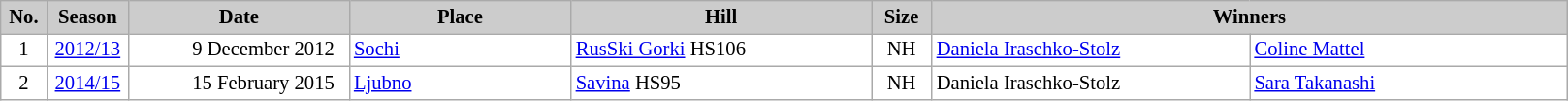<table class="wikitable plainrowheaders" style="background:#fff; font-size:86%; line-height:16px; border:grey solid 1px; border-collapse:collapse;">
<tr style="background:#ccc; text-align:center;">
<th style="background:#ccc;" width="25">No.</th>
<th style="background:#ccc;" width="50">Season</th>
<th style="background:#ccc;" width="145">Date</th>
<th style="background:#ccc;" width="146">Place</th>
<th style="background:#ccc;" width="200">Hill</th>
<th style="background:#ccc;" width="35">Size</th>
<th style="background:#ccc;" colspan=2 width="424">Winners</th>
</tr>
<tr>
<td align=center>1</td>
<td align=center><a href='#'>2012/13</a></td>
<td align=right>9 December 2012  </td>
<td> <a href='#'>Sochi</a></td>
<td><a href='#'>RusSki Gorki</a> HS106</td>
<td align=center>NH</td>
<td width="212"> <a href='#'>Daniela Iraschko-Stolz</a></td>
<td width="212"> <a href='#'>Coline Mattel</a></td>
</tr>
<tr>
<td align=center>2</td>
<td align=center><a href='#'>2014/15</a></td>
<td align=right>15 February 2015  </td>
<td> <a href='#'>Ljubno</a></td>
<td><a href='#'>Savina</a> HS95</td>
<td align=center>NH</td>
<td> Daniela Iraschko-Stolz</td>
<td> <a href='#'>Sara Takanashi</a></td>
</tr>
</table>
